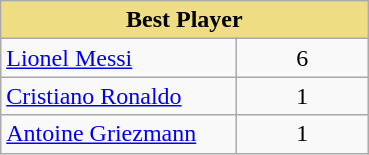<table class="wikitable" align="center">
<tr>
<th style="background-color: #eedd82" colspan="2">Best Player</th>
</tr>
<tr>
<td width="150"> <a href='#'>Lionel Messi</a></td>
<td width="80" align="center">6</td>
</tr>
<tr>
<td> <a href='#'>Cristiano Ronaldo</a></td>
<td align="center">1</td>
</tr>
<tr>
<td> <a href='#'>Antoine Griezmann</a></td>
<td align="center">1</td>
</tr>
</table>
